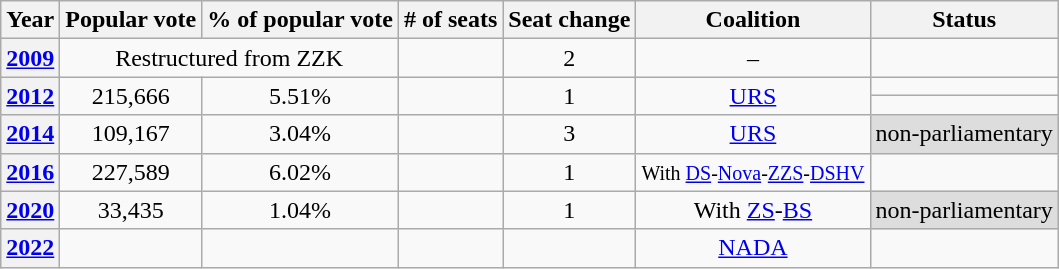<table class="wikitable sortable" style="text-align:center">
<tr>
<th>Year</th>
<th>Popular vote</th>
<th>% of popular vote</th>
<th># of seats</th>
<th>Seat change</th>
<th>Coalition</th>
<th rowspan>Status</th>
</tr>
<tr>
<th><a href='#'>2009</a></th>
<td colspan=2>Restructured from ZZK</td>
<td></td>
<td> 2</td>
<td>–</td>
<td></td>
</tr>
<tr>
<th rowspan="2"><a href='#'>2012</a></th>
<td rowspan="2">215,666</td>
<td rowspan="2">5.51%</td>
<td rowspan="2"></td>
<td rowspan="2"> 1</td>
<td rowspan="2"><a href='#'>URS</a></td>
<td></td>
</tr>
<tr>
<td></td>
</tr>
<tr>
<th><a href='#'>2014</a></th>
<td>109,167</td>
<td>3.04%</td>
<td></td>
<td> 3</td>
<td><a href='#'>URS</a></td>
<td style="background:#ddd;">non-parliamentary</td>
</tr>
<tr>
<th><a href='#'>2016</a></th>
<td>227,589</td>
<td>6.02%</td>
<td></td>
<td> 1</td>
<td><small>With <a href='#'>DS</a>-<a href='#'>Nova</a>-<a href='#'>ZZS</a>-<a href='#'>DSHV</a></small></td>
<td></td>
</tr>
<tr>
<th><a href='#'>2020</a></th>
<td>33,435</td>
<td>1.04%</td>
<td></td>
<td> 1</td>
<td>With <a href='#'>ZS</a>-<a href='#'>BS</a></td>
<td style="background:#ddd;">non-parliamentary</td>
</tr>
<tr>
<th><a href='#'>2022</a></th>
<td></td>
<td></td>
<td></td>
<td></td>
<td><a href='#'>NADA</a></td>
<td></td>
</tr>
</table>
